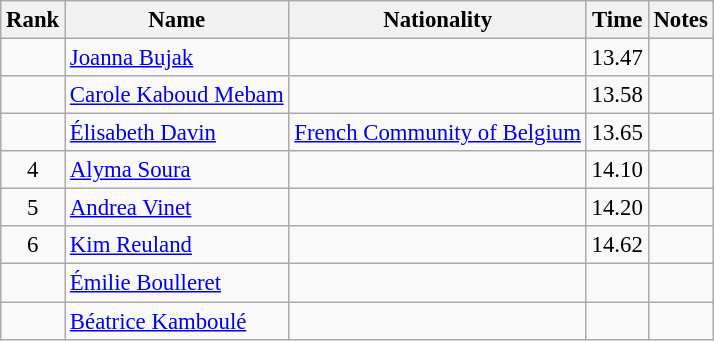<table class="wikitable sortable" style="text-align:center;font-size:95%">
<tr>
<th>Rank</th>
<th>Name</th>
<th>Nationality</th>
<th>Time</th>
<th>Notes</th>
</tr>
<tr>
<td></td>
<td align=left><a href='#'>Joanna Bujak</a></td>
<td align=left></td>
<td>13.47</td>
<td></td>
</tr>
<tr>
<td></td>
<td align=left><a href='#'>Carole Kaboud Mebam</a></td>
<td align=left></td>
<td>13.58</td>
<td></td>
</tr>
<tr>
<td></td>
<td align=left><a href='#'>Élisabeth Davin</a></td>
<td align=left> <a href='#'>French Community of Belgium</a></td>
<td>13.65</td>
<td></td>
</tr>
<tr>
<td>4</td>
<td align=left><a href='#'>Alyma Soura</a></td>
<td align=left></td>
<td>14.10</td>
<td></td>
</tr>
<tr>
<td>5</td>
<td align=left><a href='#'>Andrea Vinet</a></td>
<td align=left></td>
<td>14.20</td>
<td></td>
</tr>
<tr>
<td>6</td>
<td align=left><a href='#'>Kim Reuland</a></td>
<td align=left></td>
<td>14.62</td>
<td></td>
</tr>
<tr>
<td></td>
<td align=left><a href='#'>Émilie Boulleret</a></td>
<td align=left></td>
<td></td>
<td></td>
</tr>
<tr>
<td></td>
<td align=left><a href='#'>Béatrice Kamboulé</a></td>
<td align=left></td>
<td></td>
<td></td>
</tr>
</table>
